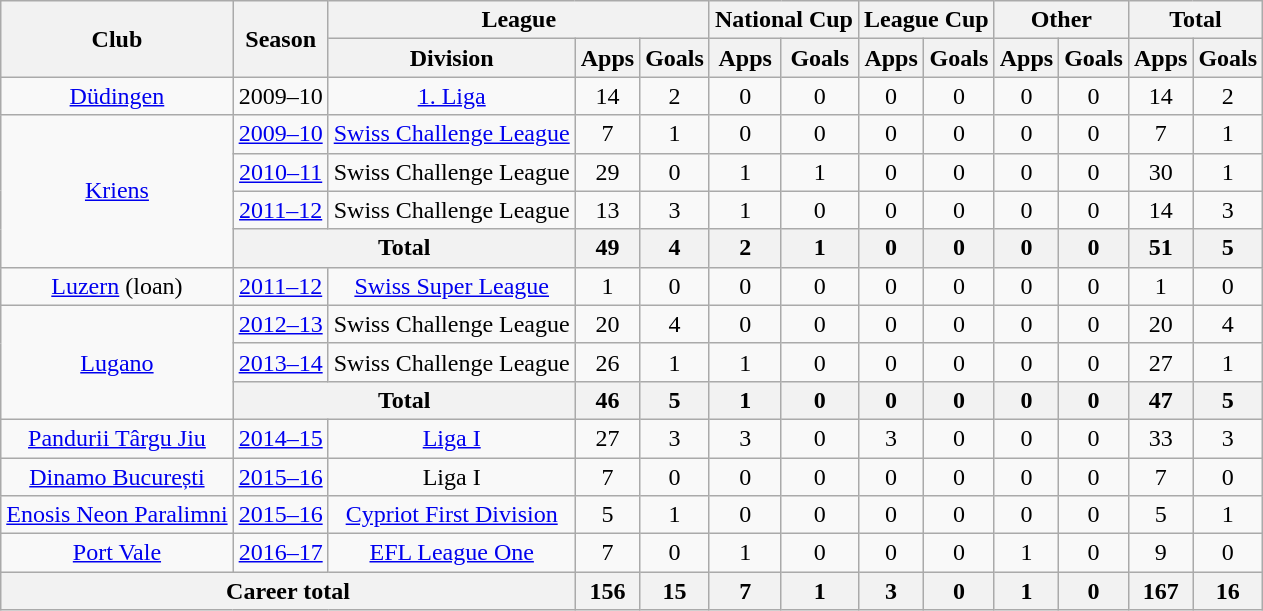<table class="wikitable" style="text-align:center">
<tr>
<th rowspan="2">Club</th>
<th rowspan="2">Season</th>
<th colspan="3">League</th>
<th colspan="2">National Cup</th>
<th colspan="2">League Cup</th>
<th colspan="2">Other</th>
<th colspan="2">Total</th>
</tr>
<tr>
<th>Division</th>
<th>Apps</th>
<th>Goals</th>
<th>Apps</th>
<th>Goals</th>
<th>Apps</th>
<th>Goals</th>
<th>Apps</th>
<th>Goals</th>
<th>Apps</th>
<th>Goals</th>
</tr>
<tr>
<td><a href='#'>Düdingen</a></td>
<td>2009–10</td>
<td><a href='#'>1. Liga</a></td>
<td>14</td>
<td>2</td>
<td>0</td>
<td>0</td>
<td>0</td>
<td>0</td>
<td>0</td>
<td>0</td>
<td>14</td>
<td>2</td>
</tr>
<tr>
<td rowspan=4><a href='#'>Kriens</a></td>
<td><a href='#'>2009–10</a></td>
<td><a href='#'>Swiss Challenge League</a></td>
<td>7</td>
<td>1</td>
<td>0</td>
<td>0</td>
<td>0</td>
<td>0</td>
<td>0</td>
<td>0</td>
<td>7</td>
<td>1</td>
</tr>
<tr>
<td><a href='#'>2010–11</a></td>
<td>Swiss Challenge League</td>
<td>29</td>
<td>0</td>
<td>1</td>
<td>1</td>
<td>0</td>
<td>0</td>
<td>0</td>
<td>0</td>
<td>30</td>
<td>1</td>
</tr>
<tr>
<td><a href='#'>2011–12</a></td>
<td>Swiss Challenge League</td>
<td>13</td>
<td>3</td>
<td>1</td>
<td>0</td>
<td>0</td>
<td>0</td>
<td>0</td>
<td>0</td>
<td>14</td>
<td>3</td>
</tr>
<tr>
<th colspan="2">Total</th>
<th>49</th>
<th>4</th>
<th>2</th>
<th>1</th>
<th>0</th>
<th>0</th>
<th>0</th>
<th>0</th>
<th>51</th>
<th>5</th>
</tr>
<tr>
<td><a href='#'>Luzern</a> (loan)</td>
<td><a href='#'>2011–12</a></td>
<td><a href='#'>Swiss Super League</a></td>
<td>1</td>
<td>0</td>
<td>0</td>
<td>0</td>
<td>0</td>
<td>0</td>
<td>0</td>
<td>0</td>
<td>1</td>
<td>0</td>
</tr>
<tr>
<td rowspan=3><a href='#'>Lugano</a></td>
<td><a href='#'>2012–13</a></td>
<td>Swiss Challenge League</td>
<td>20</td>
<td>4</td>
<td>0</td>
<td>0</td>
<td>0</td>
<td>0</td>
<td>0</td>
<td>0</td>
<td>20</td>
<td>4</td>
</tr>
<tr>
<td><a href='#'>2013–14</a></td>
<td>Swiss Challenge League</td>
<td>26</td>
<td>1</td>
<td>1</td>
<td>0</td>
<td>0</td>
<td>0</td>
<td>0</td>
<td>0</td>
<td>27</td>
<td>1</td>
</tr>
<tr>
<th colspan="2">Total</th>
<th>46</th>
<th>5</th>
<th>1</th>
<th>0</th>
<th>0</th>
<th>0</th>
<th>0</th>
<th>0</th>
<th>47</th>
<th>5</th>
</tr>
<tr>
<td><a href='#'>Pandurii Târgu Jiu</a></td>
<td><a href='#'>2014–15</a></td>
<td><a href='#'>Liga I</a></td>
<td>27</td>
<td>3</td>
<td>3</td>
<td>0</td>
<td>3</td>
<td>0</td>
<td>0</td>
<td>0</td>
<td>33</td>
<td>3</td>
</tr>
<tr>
<td><a href='#'>Dinamo București</a></td>
<td><a href='#'>2015–16</a></td>
<td>Liga I</td>
<td>7</td>
<td>0</td>
<td>0</td>
<td>0</td>
<td>0</td>
<td>0</td>
<td>0</td>
<td>0</td>
<td>7</td>
<td>0</td>
</tr>
<tr>
<td><a href='#'>Enosis Neon Paralimni</a></td>
<td><a href='#'>2015–16</a></td>
<td><a href='#'>Cypriot First Division</a></td>
<td>5</td>
<td>1</td>
<td>0</td>
<td>0</td>
<td>0</td>
<td>0</td>
<td>0</td>
<td>0</td>
<td>5</td>
<td>1</td>
</tr>
<tr>
<td><a href='#'>Port Vale</a></td>
<td><a href='#'>2016–17</a></td>
<td><a href='#'>EFL League One</a></td>
<td>7</td>
<td>0</td>
<td>1</td>
<td>0</td>
<td>0</td>
<td>0</td>
<td>1</td>
<td>0</td>
<td>9</td>
<td>0</td>
</tr>
<tr>
<th colspan="3">Career total</th>
<th>156</th>
<th>15</th>
<th>7</th>
<th>1</th>
<th>3</th>
<th>0</th>
<th>1</th>
<th>0</th>
<th>167</th>
<th>16</th>
</tr>
</table>
